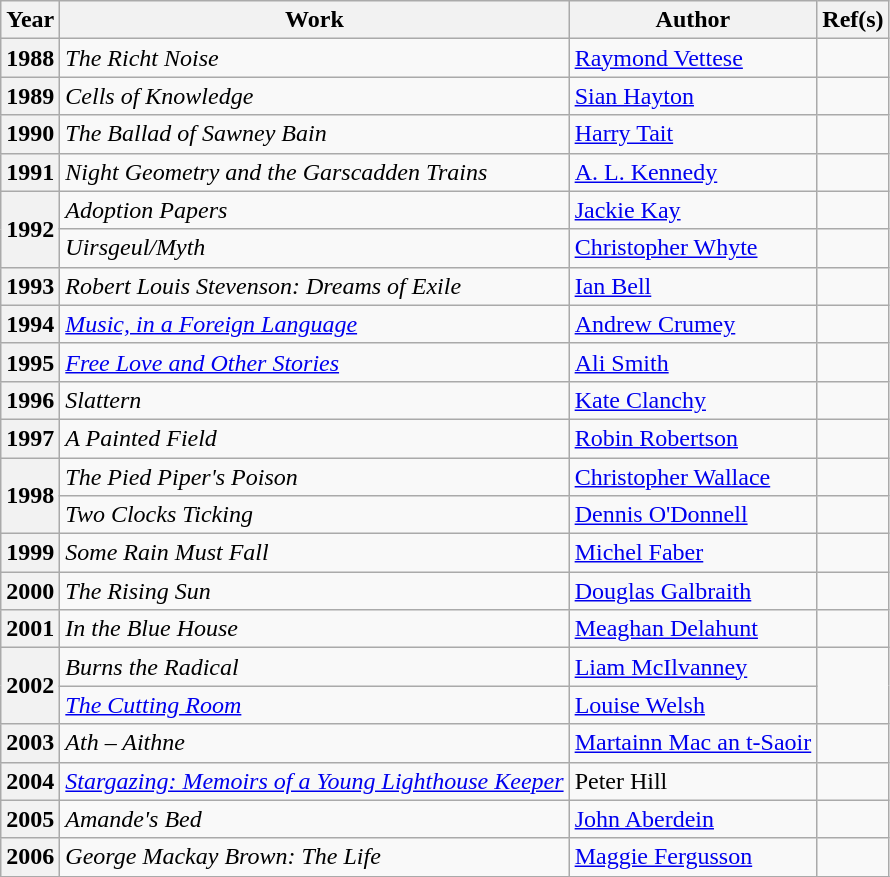<table class="wikitable sortable plainrowheaders">
<tr>
<th scope="col">Year</th>
<th scope="col">Work</th>
<th scope="col">Author</th>
<th class="unsortable" scope="col">Ref(s)</th>
</tr>
<tr>
<th>1988</th>
<td><em>The Richt Noise</em></td>
<td><a href='#'>Raymond Vettese</a></td>
<td></td>
</tr>
<tr>
<th>1989</th>
<td><em>Cells of Knowledge</em></td>
<td><a href='#'>Sian Hayton</a></td>
<td></td>
</tr>
<tr>
<th>1990</th>
<td><em>The Ballad of Sawney Bain</em></td>
<td><a href='#'>Harry Tait</a></td>
<td></td>
</tr>
<tr>
<th>1991</th>
<td><em>Night Geometry and the Garscadden Trains</em></td>
<td><a href='#'>A. L. Kennedy</a></td>
<td></td>
</tr>
<tr>
<th rowspan="2">1992</th>
<td><em>Adoption Papers</em></td>
<td><a href='#'>Jackie Kay</a></td>
<td></td>
</tr>
<tr>
<td><em>Uirsgeul/Myth</em></td>
<td><a href='#'>Christopher Whyte</a></td>
<td></td>
</tr>
<tr>
<th>1993</th>
<td><em>Robert Louis Stevenson: Dreams of Exile</em></td>
<td><a href='#'>Ian Bell</a></td>
<td></td>
</tr>
<tr>
<th>1994</th>
<td><em><a href='#'>Music, in a Foreign Language</a></em></td>
<td><a href='#'>Andrew Crumey</a></td>
<td></td>
</tr>
<tr>
<th>1995</th>
<td><em><a href='#'>Free Love and Other Stories</a></em></td>
<td><a href='#'>Ali Smith</a></td>
<td></td>
</tr>
<tr>
<th>1996</th>
<td><em>Slattern</em></td>
<td><a href='#'>Kate Clanchy</a></td>
<td></td>
</tr>
<tr>
<th>1997</th>
<td><em>A Painted Field</em></td>
<td><a href='#'>Robin Robertson</a></td>
<td></td>
</tr>
<tr>
<th rowspan="2">1998</th>
<td><em>The Pied Piper's Poison</em></td>
<td><a href='#'>Christopher Wallace</a></td>
<td></td>
</tr>
<tr>
<td><em>Two Clocks Ticking</em></td>
<td><a href='#'>Dennis O'Donnell</a></td>
<td></td>
</tr>
<tr>
<th>1999</th>
<td><em>Some Rain Must Fall</em></td>
<td><a href='#'>Michel Faber</a></td>
<td></td>
</tr>
<tr>
<th>2000</th>
<td><em>The Rising Sun</em></td>
<td><a href='#'>Douglas Galbraith</a></td>
<td></td>
</tr>
<tr>
<th>2001</th>
<td><em>In the Blue House</em></td>
<td><a href='#'>Meaghan Delahunt</a></td>
<td></td>
</tr>
<tr>
<th rowspan="2">2002</th>
<td><em>Burns the Radical</em></td>
<td><a href='#'>Liam McIlvanney</a></td>
<td rowspan="2"></td>
</tr>
<tr>
<td><em><a href='#'>The Cutting Room</a></em></td>
<td><a href='#'>Louise Welsh</a></td>
</tr>
<tr>
<th>2003</th>
<td><em>Ath – Aithne</em></td>
<td><a href='#'>Martainn Mac an t-Saoir</a></td>
<td></td>
</tr>
<tr>
<th>2004</th>
<td><em><a href='#'>Stargazing: Memoirs of a Young Lighthouse Keeper</a></em></td>
<td>Peter Hill</td>
<td></td>
</tr>
<tr>
<th>2005</th>
<td><em>Amande's Bed</em></td>
<td><a href='#'>John Aberdein</a></td>
<td></td>
</tr>
<tr>
<th>2006</th>
<td><em>George Mackay Brown: The Life</em></td>
<td><a href='#'>Maggie Fergusson</a></td>
<td></td>
</tr>
<tr>
</tr>
</table>
